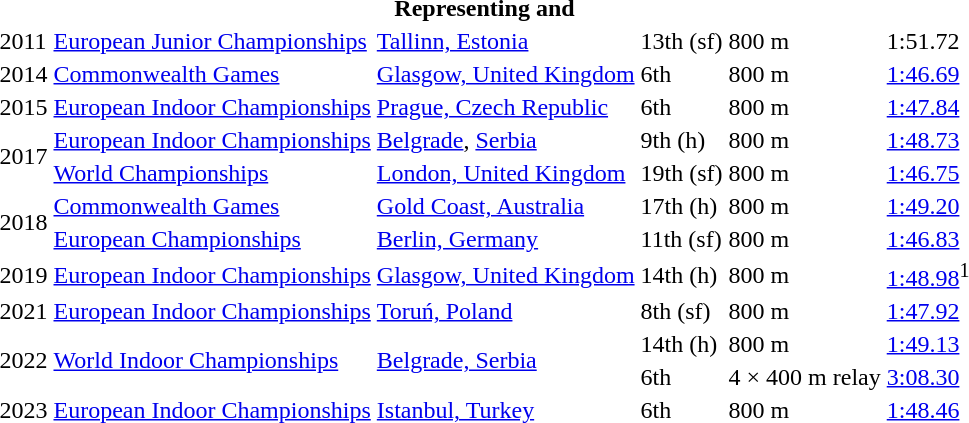<table>
<tr>
<th colspan="6">Representing  and </th>
</tr>
<tr>
<td>2011</td>
<td><a href='#'>European Junior Championships</a></td>
<td><a href='#'>Tallinn, Estonia</a></td>
<td>13th (sf)</td>
<td>800 m</td>
<td>1:51.72</td>
</tr>
<tr>
<td>2014</td>
<td><a href='#'>Commonwealth Games</a></td>
<td><a href='#'>Glasgow, United Kingdom</a></td>
<td>6th</td>
<td>800 m</td>
<td><a href='#'>1:46.69</a></td>
</tr>
<tr>
<td>2015</td>
<td><a href='#'>European Indoor Championships</a></td>
<td><a href='#'>Prague, Czech Republic</a></td>
<td>6th</td>
<td>800 m</td>
<td><a href='#'>1:47.84</a></td>
</tr>
<tr>
<td rowspan=2>2017</td>
<td><a href='#'>European Indoor Championships</a></td>
<td><a href='#'>Belgrade</a>, <a href='#'>Serbia</a></td>
<td>9th (h)</td>
<td>800 m</td>
<td><a href='#'>1:48.73</a></td>
</tr>
<tr>
<td><a href='#'>World Championships</a></td>
<td><a href='#'>London, United Kingdom</a></td>
<td>19th (sf)</td>
<td>800 m</td>
<td><a href='#'>1:46.75</a></td>
</tr>
<tr>
<td rowspan=2>2018</td>
<td><a href='#'>Commonwealth Games</a></td>
<td><a href='#'>Gold Coast, Australia</a></td>
<td>17th (h)</td>
<td>800 m</td>
<td><a href='#'>1:49.20</a></td>
</tr>
<tr>
<td><a href='#'>European Championships</a></td>
<td><a href='#'>Berlin, Germany</a></td>
<td>11th (sf)</td>
<td>800 m</td>
<td><a href='#'>1:46.83</a></td>
</tr>
<tr>
<td>2019</td>
<td><a href='#'>European Indoor Championships</a></td>
<td><a href='#'>Glasgow, United Kingdom</a></td>
<td>14th (h)</td>
<td>800 m</td>
<td><a href='#'>1:48.98</a><sup>1</sup></td>
</tr>
<tr>
<td>2021</td>
<td><a href='#'>European Indoor Championships</a></td>
<td><a href='#'>Toruń, Poland</a></td>
<td>8th (sf)</td>
<td>800 m</td>
<td><a href='#'>1:47.92</a></td>
</tr>
<tr>
<td rowspan=2>2022</td>
<td rowspan=2><a href='#'>World Indoor Championships</a></td>
<td rowspan=2><a href='#'>Belgrade, Serbia</a></td>
<td>14th (h)</td>
<td>800 m</td>
<td><a href='#'>1:49.13</a></td>
</tr>
<tr>
<td>6th</td>
<td>4 × 400 m relay</td>
<td><a href='#'>3:08.30</a></td>
</tr>
<tr>
<td>2023</td>
<td><a href='#'>European Indoor Championships</a></td>
<td><a href='#'>Istanbul, Turkey</a></td>
<td>6th</td>
<td>800 m</td>
<td><a href='#'>1:48.46</a></td>
</tr>
</table>
